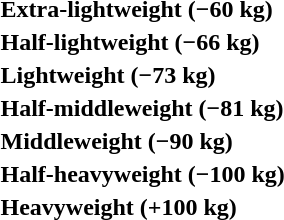<table>
<tr>
<th rowspan=2 style="text-align:left;">Extra-lightweight (−60 kg)</th>
<td rowspan=2></td>
<td rowspan=2></td>
<td></td>
</tr>
<tr>
<td></td>
</tr>
<tr>
<th rowspan=2 style="text-align:left;">Half-lightweight (−66 kg)</th>
<td rowspan=2></td>
<td rowspan=2></td>
<td></td>
</tr>
<tr>
<td></td>
</tr>
<tr>
<th rowspan=2 style="text-align:left;">Lightweight (−73 kg)</th>
<td rowspan=2></td>
<td rowspan=2></td>
<td></td>
</tr>
<tr>
<td></td>
</tr>
<tr>
<th rowspan=2 style="text-align:left;">Half-middleweight (−81 kg)</th>
<td rowspan=2></td>
<td rowspan=2></td>
<td></td>
</tr>
<tr>
<td></td>
</tr>
<tr>
<th rowspan=2 style="text-align:left;">Middleweight (−90 kg)</th>
<td rowspan=2></td>
<td rowspan=2></td>
<td></td>
</tr>
<tr>
<td></td>
</tr>
<tr>
<th rowspan=2 style="text-align:left;">Half-heavyweight (−100 kg)</th>
<td rowspan=2></td>
<td rowspan=2></td>
<td></td>
</tr>
<tr>
<td></td>
</tr>
<tr>
<th rowspan=2 style="text-align:left;">Heavyweight (+100 kg)</th>
<td rowspan=2></td>
<td rowspan=2></td>
<td></td>
</tr>
<tr>
<td></td>
</tr>
</table>
